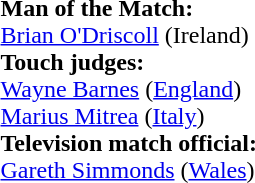<table style="width:100%">
<tr>
<td><br><strong>Man of the Match:</strong>
<br><a href='#'>Brian O'Driscoll</a> (Ireland)<br><strong>Touch judges:</strong>
<br><a href='#'>Wayne Barnes</a> (<a href='#'>England</a>)
<br><a href='#'>Marius Mitrea</a> (<a href='#'>Italy</a>)
<br><strong>Television match official:</strong>
<br><a href='#'>Gareth Simmonds</a> (<a href='#'>Wales</a>)</td>
</tr>
</table>
